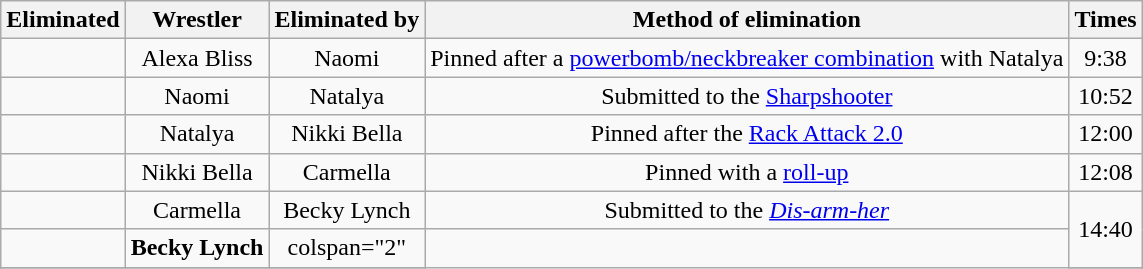<table class="wikitable sortable" style="text-align:center;">
<tr>
<th>Eliminated</th>
<th>Wrestler</th>
<th>Eliminated by</th>
<th>Method of elimination</th>
<th>Times</th>
</tr>
<tr>
<td></td>
<td>Alexa Bliss</td>
<td>Naomi</td>
<td>Pinned after a <a href='#'>powerbomb/neckbreaker combination</a> with Natalya</td>
<td>9:38</td>
</tr>
<tr>
<td></td>
<td>Naomi</td>
<td>Natalya</td>
<td>Submitted to the <a href='#'>Sharpshooter</a></td>
<td>10:52</td>
</tr>
<tr>
<td></td>
<td>Natalya</td>
<td>Nikki Bella</td>
<td>Pinned after the <a href='#'>Rack Attack 2.0</a></td>
<td>12:00</td>
</tr>
<tr>
<td></td>
<td>Nikki Bella</td>
<td>Carmella</td>
<td>Pinned with a <a href='#'>roll-up</a></td>
<td>12:08</td>
</tr>
<tr>
<td></td>
<td>Carmella</td>
<td>Becky Lynch</td>
<td>Submitted to the <em><a href='#'>Dis-arm-her</a></em></td>
<td rowspan="2">14:40</td>
</tr>
<tr>
<td><strong></strong></td>
<td><strong>Becky Lynch</strong></td>
<td>colspan="2" </td>
</tr>
<tr>
</tr>
</table>
